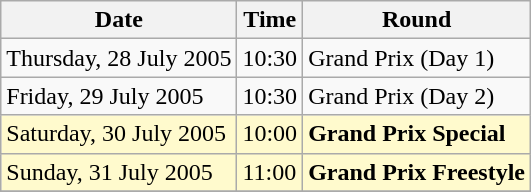<table class="wikitable">
<tr>
<th>Date</th>
<th>Time</th>
<th>Round</th>
</tr>
<tr>
<td>Thursday, 28 July 2005</td>
<td>10:30</td>
<td>Grand Prix (Day 1)</td>
</tr>
<tr>
<td>Friday, 29 July 2005</td>
<td>10:30</td>
<td>Grand Prix (Day 2)</td>
</tr>
<tr>
<td style=background:lemonchiffon>Saturday, 30 July 2005</td>
<td style=background:lemonchiffon>10:00</td>
<td style=background:lemonchiffon><strong>Grand Prix Special</strong></td>
</tr>
<tr>
<td style=background:lemonchiffon>Sunday, 31 July 2005</td>
<td style=background:lemonchiffon>11:00</td>
<td style=background:lemonchiffon><strong>Grand Prix Freestyle</strong></td>
</tr>
<tr>
</tr>
</table>
